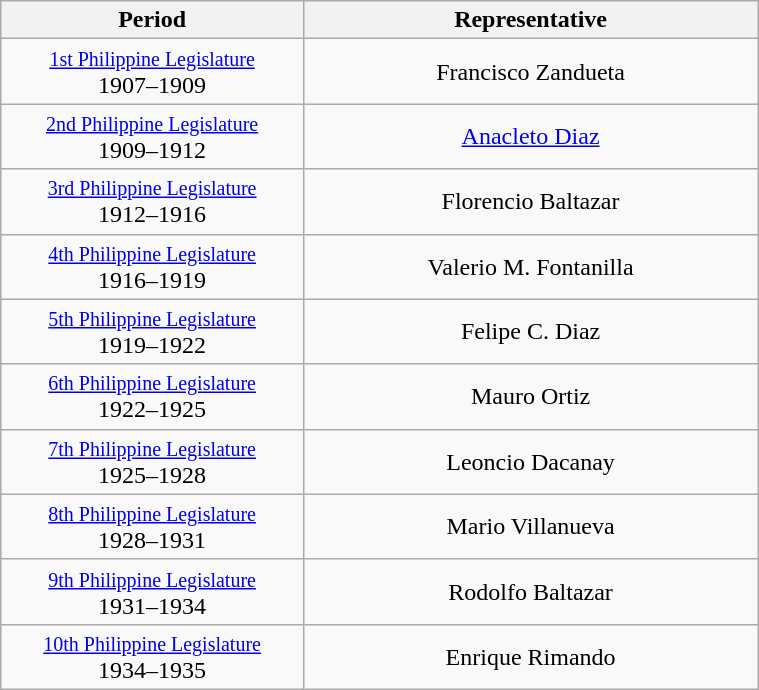<table class="wikitable" style="text-align:center; width:40%;">
<tr>
<th width="40%">Period</th>
<th>Representative</th>
</tr>
<tr>
<td><small><a href='#'>1st Philippine Legislature</a></small><br>1907–1909</td>
<td>Francisco Zandueta</td>
</tr>
<tr>
<td><small><a href='#'>2nd Philippine Legislature</a></small><br>1909–1912</td>
<td><a href='#'>Anacleto Diaz</a></td>
</tr>
<tr>
<td><small><a href='#'>3rd Philippine Legislature</a></small><br>1912–1916</td>
<td>Florencio Baltazar</td>
</tr>
<tr>
<td><small><a href='#'>4th Philippine Legislature</a></small><br>1916–1919</td>
<td>Valerio M. Fontanilla</td>
</tr>
<tr>
<td><small><a href='#'>5th Philippine Legislature</a></small><br>1919–1922</td>
<td>Felipe C. Diaz</td>
</tr>
<tr>
<td><small><a href='#'>6th Philippine Legislature</a></small><br>1922–1925</td>
<td>Mauro Ortiz</td>
</tr>
<tr>
<td><small><a href='#'>7th Philippine Legislature</a></small><br>1925–1928</td>
<td>Leoncio Dacanay</td>
</tr>
<tr>
<td><small><a href='#'>8th Philippine Legislature</a></small><br>1928–1931</td>
<td>Mario Villanueva</td>
</tr>
<tr>
<td><small><a href='#'>9th Philippine Legislature</a></small><br>1931–1934</td>
<td>Rodolfo Baltazar</td>
</tr>
<tr>
<td><small><a href='#'>10th Philippine Legislature</a></small><br>1934–1935</td>
<td>Enrique Rimando</td>
</tr>
</table>
